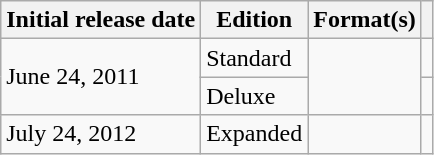<table class="wikitable plainrowheaders">
<tr>
<th scope="col">Initial release date</th>
<th scope="col">Edition</th>
<th scope="col">Format(s)</th>
<th scope="col"></th>
</tr>
<tr>
<td rowspan="2">June 24, 2011</td>
<td>Standard</td>
<td rowspan="2"></td>
<td align="center"></td>
</tr>
<tr>
<td>Deluxe</td>
<td align="center"></td>
</tr>
<tr>
<td>July 24, 2012</td>
<td>Expanded</td>
<td></td>
<td align="center"></td>
</tr>
</table>
